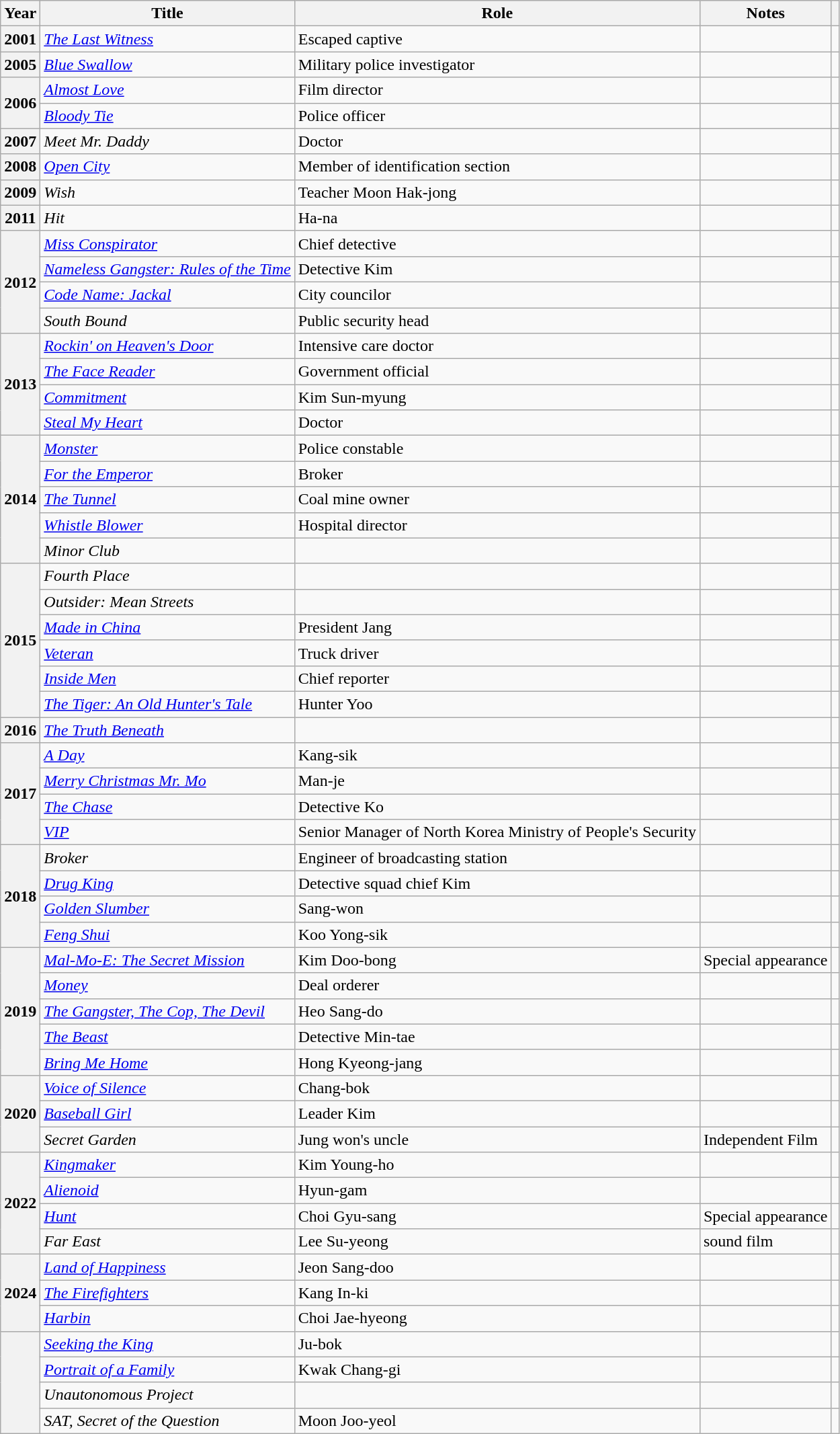<table class="wikitable plainrowheaders sortable">
<tr>
<th scope="col">Year</th>
<th scope="col">Title</th>
<th scope="col">Role</th>
<th scope="col">Notes</th>
<th scope="col" class="unsortable"></th>
</tr>
<tr>
<th scope="row">2001</th>
<td><em><a href='#'>The Last Witness</a></em></td>
<td>Escaped captive</td>
<td></td>
<td style="text-align:center"></td>
</tr>
<tr>
<th scope="row">2005</th>
<td><em><a href='#'>Blue Swallow</a></em></td>
<td>Military police investigator</td>
<td></td>
<td style="text-align:center"></td>
</tr>
<tr>
<th scope="row" rowspan="2">2006</th>
<td><em><a href='#'>Almost Love</a></em></td>
<td>Film director</td>
<td></td>
<td style="text-align:center"></td>
</tr>
<tr>
<td><em><a href='#'>Bloody Tie</a></em></td>
<td>Police officer</td>
<td></td>
<td style="text-align:center"></td>
</tr>
<tr>
<th scope="row">2007</th>
<td><em>Meet Mr. Daddy</em></td>
<td>Doctor</td>
<td></td>
<td style="text-align:center"></td>
</tr>
<tr>
<th scope="row">2008</th>
<td><em><a href='#'>Open City</a></em></td>
<td>Member of identification section</td>
<td></td>
<td style="text-align:center"></td>
</tr>
<tr>
<th scope="row">2009</th>
<td><em>Wish</em></td>
<td>Teacher Moon Hak-jong</td>
<td></td>
<td style="text-align:center"></td>
</tr>
<tr>
<th scope="row">2011</th>
<td><em>Hit</em></td>
<td>Ha-na</td>
<td></td>
<td style="text-align:center"></td>
</tr>
<tr>
<th scope="row" rowspan="4">2012</th>
<td><em><a href='#'>Miss Conspirator</a></em></td>
<td>Chief detective</td>
<td></td>
<td style="text-align:center"></td>
</tr>
<tr>
<td><em><a href='#'>Nameless Gangster: Rules of the Time</a></em></td>
<td>Detective Kim</td>
<td></td>
<td style="text-align:center"></td>
</tr>
<tr>
<td><em><a href='#'>Code Name: Jackal</a></em></td>
<td>City councilor</td>
<td></td>
<td style="text-align:center"></td>
</tr>
<tr>
<td><em>South Bound</em></td>
<td>Public security head</td>
<td></td>
<td style="text-align:center"></td>
</tr>
<tr>
<th scope="row" rowspan="4">2013</th>
<td><em><a href='#'>Rockin' on Heaven's Door</a></em></td>
<td>Intensive care doctor</td>
<td></td>
<td style="text-align:center"></td>
</tr>
<tr>
<td><em><a href='#'>The Face Reader</a></em></td>
<td>Government official</td>
<td></td>
<td style="text-align:center"></td>
</tr>
<tr>
<td><em><a href='#'>Commitment</a></em></td>
<td>Kim Sun-myung</td>
<td></td>
<td style="text-align:center"></td>
</tr>
<tr>
<td><em><a href='#'>Steal My Heart</a></em></td>
<td>Doctor</td>
<td></td>
<td style="text-align:center"></td>
</tr>
<tr>
<th scope="row" rowspan="5">2014</th>
<td><em><a href='#'>Monster</a></em></td>
<td>Police constable</td>
<td></td>
<td style="text-align:center"></td>
</tr>
<tr>
<td><em><a href='#'>For the Emperor</a></em></td>
<td>Broker</td>
<td></td>
<td style="text-align:center"></td>
</tr>
<tr>
<td><em><a href='#'>The Tunnel</a></em></td>
<td>Coal mine owner</td>
<td></td>
<td style="text-align:center"></td>
</tr>
<tr>
<td><em><a href='#'>Whistle Blower</a></em></td>
<td>Hospital director</td>
<td></td>
<td style="text-align:center"></td>
</tr>
<tr>
<td><em>Minor Club</em></td>
<td></td>
<td></td>
<td style="text-align:center"></td>
</tr>
<tr>
<th scope="row" rowspan="6">2015</th>
<td><em>Fourth Place</em></td>
<td></td>
<td></td>
<td style="text-align:center"></td>
</tr>
<tr>
<td><em>Outsider: Mean Streets</em></td>
<td></td>
<td></td>
<td style="text-align:center"></td>
</tr>
<tr>
<td><em><a href='#'>Made in China</a></em></td>
<td>President Jang</td>
<td></td>
<td style="text-align:center"></td>
</tr>
<tr>
<td><em><a href='#'>Veteran</a></em></td>
<td>Truck driver</td>
<td></td>
<td style="text-align:center"></td>
</tr>
<tr>
<td><em><a href='#'>Inside Men</a></em></td>
<td>Chief reporter</td>
<td></td>
<td style="text-align:center"></td>
</tr>
<tr>
<td><em><a href='#'>The Tiger: An Old Hunter's Tale</a></em></td>
<td>Hunter Yoo</td>
<td></td>
<td style="text-align:center"></td>
</tr>
<tr>
<th scope="row">2016</th>
<td><em><a href='#'>The Truth Beneath</a></em></td>
<td></td>
<td></td>
<td style="text-align:center"></td>
</tr>
<tr>
<th scope="row" rowspan="4">2017</th>
<td><em><a href='#'>A Day</a></em></td>
<td>Kang-sik</td>
<td></td>
<td style="text-align:center"></td>
</tr>
<tr>
<td><em><a href='#'>Merry Christmas Mr. Mo</a></em></td>
<td>Man-je</td>
<td></td>
<td style="text-align:center"></td>
</tr>
<tr>
<td><em><a href='#'>The Chase</a></em></td>
<td>Detective Ko</td>
<td></td>
<td style="text-align:center"></td>
</tr>
<tr>
<td><em><a href='#'>VIP</a></em></td>
<td>Senior Manager of North Korea Ministry of People's Security</td>
<td></td>
<td style="text-align:center"></td>
</tr>
<tr>
<th scope="row" rowspan="4">2018</th>
<td><em>Broker</em></td>
<td>Engineer of broadcasting station</td>
<td></td>
<td style="text-align:center"></td>
</tr>
<tr>
<td><em><a href='#'>Drug King</a></em></td>
<td>Detective squad chief Kim</td>
<td></td>
<td style="text-align:center"></td>
</tr>
<tr>
<td><em><a href='#'>Golden Slumber</a></em></td>
<td>Sang-won</td>
<td></td>
<td style="text-align:center"></td>
</tr>
<tr>
<td><em><a href='#'>Feng Shui</a></em></td>
<td>Koo Yong-sik</td>
<td></td>
<td style="text-align:center"></td>
</tr>
<tr>
<th scope="row" rowspan="5">2019</th>
<td><em><a href='#'>Mal-Mo-E: The Secret Mission</a></em></td>
<td>Kim Doo-bong</td>
<td>Special appearance</td>
<td style="text-align:center"></td>
</tr>
<tr>
<td><em><a href='#'>Money</a></em></td>
<td>Deal orderer</td>
<td></td>
<td style="text-align:center"></td>
</tr>
<tr>
<td><em><a href='#'>The Gangster, The Cop, The Devil</a></em></td>
<td>Heo Sang-do</td>
<td></td>
<td style="text-align:center"></td>
</tr>
<tr>
<td><em><a href='#'>The Beast</a></em></td>
<td>Detective Min-tae</td>
<td></td>
<td style="text-align:center"></td>
</tr>
<tr>
<td><em><a href='#'>Bring Me Home</a></em></td>
<td>Hong Kyeong-jang</td>
<td></td>
<td style="text-align:center"></td>
</tr>
<tr>
<th scope="row" rowspan="3">2020</th>
<td><em><a href='#'>Voice of Silence</a></em></td>
<td>Chang-bok</td>
<td></td>
<td style="text-align:center"></td>
</tr>
<tr>
<td><em><a href='#'>Baseball Girl</a></em></td>
<td>Leader Kim</td>
<td></td>
<td style="text-align:center"></td>
</tr>
<tr>
<td><em>Secret Garden</em></td>
<td>Jung won's uncle</td>
<td>Independent Film</td>
<td style="text-align:center"></td>
</tr>
<tr>
<th scope="row" rowspan="4">2022</th>
<td><em><a href='#'>Kingmaker</a></em></td>
<td>Kim Young-ho</td>
<td></td>
<td style="text-align:center"></td>
</tr>
<tr>
<td><em><a href='#'>Alienoid</a></em></td>
<td>Hyun-gam</td>
<td></td>
<td style="text-align:center"></td>
</tr>
<tr>
<td><em><a href='#'>Hunt</a></em></td>
<td>Choi Gyu-sang</td>
<td>Special appearance</td>
<td style="text-align:center"></td>
</tr>
<tr>
<td><em>Far East</em></td>
<td>Lee Su-yeong</td>
<td>sound film</td>
<td style="text-align:center"></td>
</tr>
<tr>
<th scope="row" rowspan="3">2024</th>
<td><em><a href='#'>Land of Happiness</a></em></td>
<td>Jeon Sang-doo</td>
<td></td>
<td style="text-align:center"></td>
</tr>
<tr>
<td><em><a href='#'>The Firefighters</a></em></td>
<td>Kang In-ki</td>
<td></td>
<td style="text-align:center"></td>
</tr>
<tr>
<td><em><a href='#'>Harbin</a></em></td>
<td>Choi Jae-hyeong</td>
<td></td>
<td style="text-align:center"></td>
</tr>
<tr>
<th scope="row" rowspan="4"></th>
<td><em><a href='#'>Seeking the King</a></em></td>
<td>Ju-bok</td>
<td></td>
<td style="text-align:center"></td>
</tr>
<tr>
<td><em><a href='#'>Portrait of a Family</a></em></td>
<td>Kwak Chang-gi</td>
<td></td>
<td style="text-align:center"></td>
</tr>
<tr>
<td><em>Unautonomous Project</em></td>
<td></td>
<td></td>
<td style="text-align:center"></td>
</tr>
<tr>
<td><em>SAT, Secret of the Question</em></td>
<td>Moon Joo-yeol</td>
<td></td>
<td style="text-align:center"></td>
</tr>
</table>
